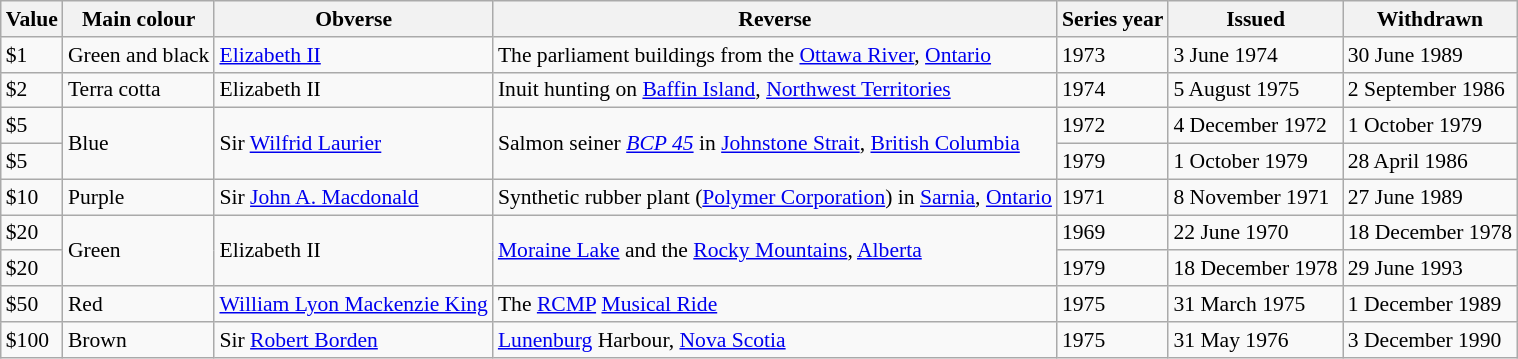<table class="wikitable" style="font-size: 90%">
<tr>
<th>Value</th>
<th>Main colour</th>
<th>Obverse</th>
<th>Reverse</th>
<th>Series year</th>
<th>Issued</th>
<th>Withdrawn</th>
</tr>
<tr>
<td>$1</td>
<td>Green and black</td>
<td><a href='#'>Elizabeth II</a></td>
<td>The parliament buildings from the <a href='#'>Ottawa River</a>, <a href='#'>Ontario</a></td>
<td>1973</td>
<td>3 June 1974</td>
<td>30 June 1989</td>
</tr>
<tr>
<td>$2</td>
<td>Terra cotta</td>
<td>Elizabeth II</td>
<td>Inuit hunting on <a href='#'>Baffin Island</a>, <a href='#'>Northwest Territories</a></td>
<td>1974</td>
<td>5 August 1975</td>
<td>2 September 1986</td>
</tr>
<tr>
<td>$5</td>
<td rowspan="2">Blue</td>
<td rowspan="2">Sir <a href='#'>Wilfrid Laurier</a></td>
<td rowspan="2">Salmon seiner <em><a href='#'>BCP 45</a></em> in <a href='#'>Johnstone Strait</a>, <a href='#'>British Columbia</a></td>
<td>1972</td>
<td>4 December 1972</td>
<td>1 October 1979</td>
</tr>
<tr>
<td>$5</td>
<td>1979</td>
<td>1 October 1979</td>
<td>28 April 1986</td>
</tr>
<tr>
<td>$10</td>
<td>Purple</td>
<td>Sir <a href='#'>John A. Macdonald</a></td>
<td>Synthetic rubber plant (<a href='#'>Polymer Corporation</a>) in <a href='#'>Sarnia</a>, <a href='#'>Ontario</a></td>
<td>1971</td>
<td>8 November 1971</td>
<td>27 June 1989</td>
</tr>
<tr>
<td>$20</td>
<td rowspan="2">Green</td>
<td rowspan="2">Elizabeth II</td>
<td rowspan="2"><a href='#'>Moraine Lake</a> and the <a href='#'>Rocky Mountains</a>, <a href='#'>Alberta</a></td>
<td>1969</td>
<td>22 June 1970</td>
<td>18 December 1978</td>
</tr>
<tr>
<td>$20</td>
<td>1979</td>
<td>18 December 1978</td>
<td>29 June 1993</td>
</tr>
<tr>
<td>$50</td>
<td>Red</td>
<td><a href='#'>William Lyon Mackenzie King</a></td>
<td>The <a href='#'>RCMP</a> <a href='#'>Musical Ride</a></td>
<td>1975</td>
<td>31 March 1975</td>
<td>1 December 1989</td>
</tr>
<tr>
<td>$100</td>
<td>Brown</td>
<td>Sir <a href='#'>Robert Borden</a></td>
<td><a href='#'>Lunenburg</a> Harbour, <a href='#'>Nova Scotia</a></td>
<td>1975</td>
<td>31 May 1976</td>
<td>3 December 1990</td>
</tr>
</table>
